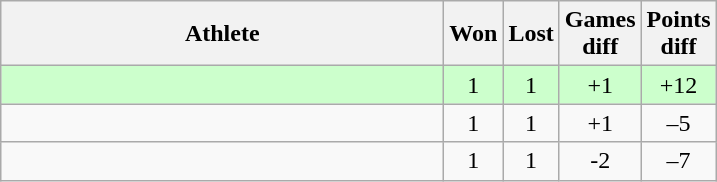<table class="wikitable">
<tr>
<th style="width:18em">Athlete</th>
<th>Won</th>
<th>Lost</th>
<th>Games<br>diff</th>
<th>Points<br>diff</th>
</tr>
<tr bgcolor="#ccffcc">
<td></td>
<td align="center">1</td>
<td align="center">1</td>
<td align="center">+1</td>
<td align="center">+12</td>
</tr>
<tr>
<td></td>
<td align="center">1</td>
<td align="center">1</td>
<td align="center">+1</td>
<td align="center">–5</td>
</tr>
<tr>
<td></td>
<td align="center">1</td>
<td align="center">1</td>
<td align="center">-2</td>
<td align="center">–7</td>
</tr>
</table>
